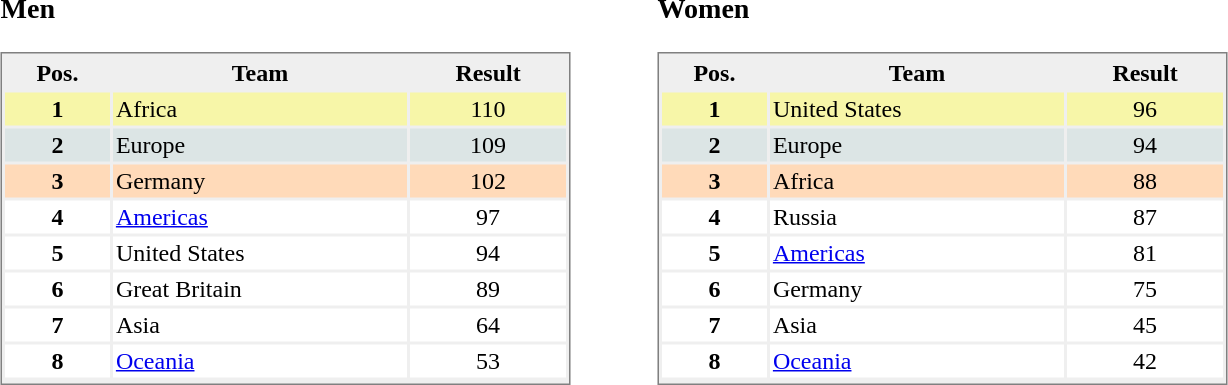<table>
<tr>
<td valign="top"><br><h3>Men</h3><table style="border-style:solid;border-width:1px;border-color:#808080;background-color:#EFEFEF" cellspacing="2" cellpadding="2" width="380px">
<tr bgcolor="#EFEFEF">
<th>Pos.</th>
<th>Team</th>
<th>Result</th>
</tr>
<tr align="center" valign="top" bgcolor="#F7F6A8">
<th>1</th>
<td align="left">Africa</td>
<td>110</td>
</tr>
<tr align="center" valign="top" bgcolor="#DCE5E5">
<th>2</th>
<td align="left">Europe</td>
<td>109</td>
</tr>
<tr align="center" valign="top" bgcolor="#FFDAB9">
<th>3</th>
<td align="left">Germany</td>
<td>102</td>
</tr>
<tr align="center" valign="top" bgcolor="#FFFFFF">
<th>4</th>
<td align="left"><a href='#'>Americas</a></td>
<td>97</td>
</tr>
<tr align="center" valign="top" bgcolor="#FFFFFF">
<th>5</th>
<td align="left">United States</td>
<td>94</td>
</tr>
<tr align="center" valign="top" bgcolor="#FFFFFF">
<th>6</th>
<td align="left">Great Britain</td>
<td>89</td>
</tr>
<tr align="center" valign="top" bgcolor="#FFFFFF">
<th>7</th>
<td align="left">Asia</td>
<td>64</td>
</tr>
<tr align="center" valign="top" bgcolor="#FFFFFF">
<th>8</th>
<td align="left"><a href='#'>Oceania</a></td>
<td>53</td>
</tr>
<tr align="center" valign="top" bgcolor="#FFFFFF">
</tr>
</table>
</td>
<td width="50"> </td>
<td valign="top"><br><h3>Women</h3><table style="border-style:solid;border-width:1px;border-color:#808080;background-color:#EFEFEF" cellspacing="2" cellpadding="2" width="380px">
<tr bgcolor="#EFEFEF">
<th>Pos.</th>
<th>Team</th>
<th>Result</th>
</tr>
<tr align="center" valign="top" bgcolor="#F7F6A8">
<th>1</th>
<td align="left">United States</td>
<td>96</td>
</tr>
<tr align="center" valign="top" bgcolor="#DCE5E5">
<th>2</th>
<td align="left">Europe</td>
<td>94</td>
</tr>
<tr align="center" valign="top" bgcolor="#FFDAB9">
<th>3</th>
<td align="left">Africa</td>
<td>88</td>
</tr>
<tr align="center" valign="top" bgcolor="#FFFFFF">
<th>4</th>
<td align="left">Russia</td>
<td>87</td>
</tr>
<tr align="center" valign="top" bgcolor="#FFFFFF">
<th>5</th>
<td align="left"><a href='#'>Americas</a></td>
<td>81</td>
</tr>
<tr align="center" valign="top" bgcolor="#FFFFFF">
<th>6</th>
<td align="left">Germany</td>
<td>75</td>
</tr>
<tr align="center" valign="top" bgcolor="#FFFFFF">
<th>7</th>
<td align="left">Asia</td>
<td>45</td>
</tr>
<tr align="center" valign="top" bgcolor="#FFFFFF">
<th>8</th>
<td align="left"><a href='#'>Oceania</a></td>
<td>42</td>
</tr>
<tr align="center" valign="top" bgcolor="#FFFFFF">
</tr>
</table>
</td>
</tr>
</table>
